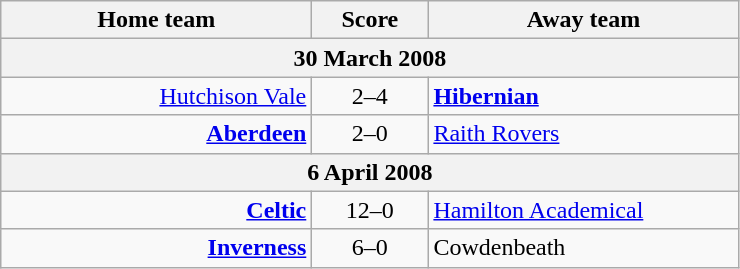<table class="wikitable" style="border-collapse: collapse;">
<tr>
<th align="right" width="200">Home team</th>
<th align="center" width="70">Score</th>
<th align="left" width="200">Away team</th>
</tr>
<tr>
<th colspan="3" align="center">30 March 2008</th>
</tr>
<tr>
<td style="text-align:right;"><a href='#'>Hutchison Vale</a></td>
<td style="text-align:center;">2–4</td>
<td style="text-align:left;"><strong><a href='#'>Hibernian</a></strong></td>
</tr>
<tr>
<td style="text-align:right;"><strong><a href='#'>Aberdeen</a></strong></td>
<td style="text-align:center;">2–0</td>
<td style="text-align:left;"><a href='#'>Raith Rovers</a></td>
</tr>
<tr>
<th colspan="3" align="center">6 April 2008</th>
</tr>
<tr>
<td style="text-align:right;"><strong><a href='#'>Celtic</a></strong></td>
<td style="text-align:center;">12–0</td>
<td style="text-align:left;"><a href='#'>Hamilton Academical</a></td>
</tr>
<tr>
<td style="text-align:right;"><strong><a href='#'>Inverness</a></strong></td>
<td style="text-align:center;">6–0</td>
<td style="text-align:left;">Cowdenbeath</td>
</tr>
</table>
